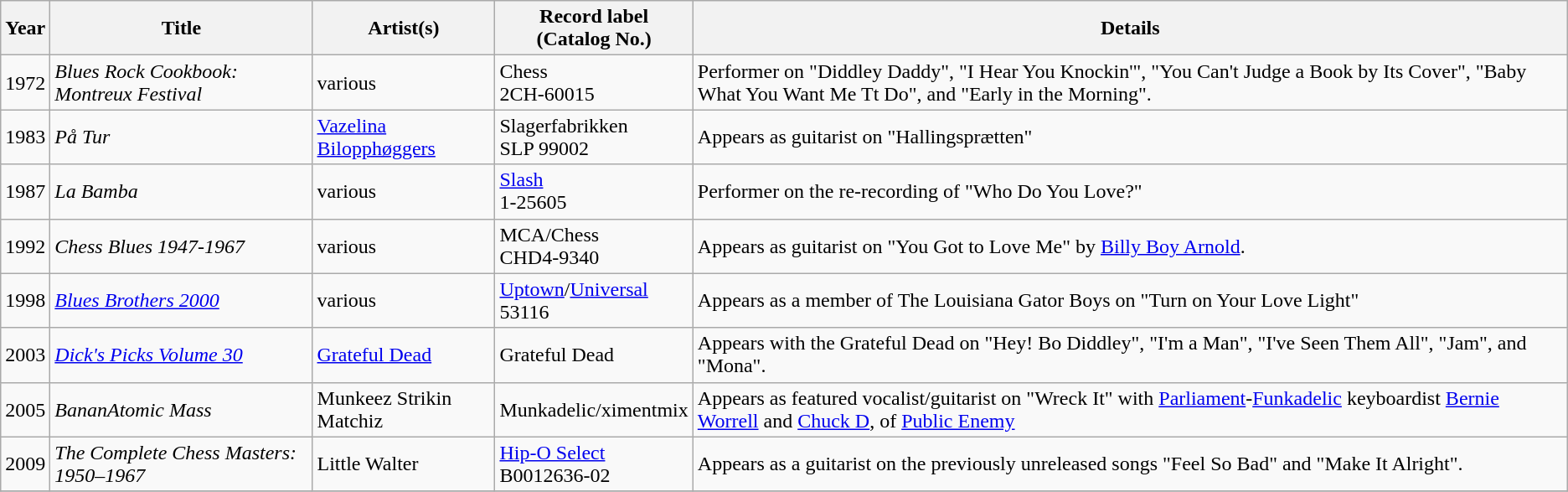<table class="wikitable">
<tr>
<th>Year</th>
<th>Title</th>
<th>Artist(s)</th>
<th>Record label<br>(Catalog No.)</th>
<th>Details</th>
</tr>
<tr>
<td>1972</td>
<td><em>Blues Rock Cookbook: Montreux Festival</em></td>
<td>various</td>
<td>Chess<br>2CH-60015</td>
<td>Performer on "Diddley Daddy", "I Hear You Knockin'", "You Can't Judge a Book by Its Cover", "Baby What You Want Me Tt Do", and "Early in the Morning".</td>
</tr>
<tr>
<td>1983</td>
<td><em>På Tur</em></td>
<td><a href='#'>Vazelina Bilopphøggers</a></td>
<td>Slagerfabrikken<br>SLP 99002</td>
<td>Appears as guitarist on  "Hallingsprætten"</td>
</tr>
<tr>
<td>1987</td>
<td><em>La Bamba</em></td>
<td>various</td>
<td><a href='#'>Slash</a><br>1-25605</td>
<td>Performer on the re-recording of "Who Do You Love?"</td>
</tr>
<tr>
<td>1992</td>
<td><em>Chess Blues 1947-1967</em></td>
<td>various</td>
<td>MCA/Chess<br>CHD4-9340</td>
<td>Appears as guitarist on "You Got to Love Me" by <a href='#'>Billy Boy Arnold</a>.</td>
</tr>
<tr>
<td>1998</td>
<td><em><a href='#'>Blues Brothers 2000</a></em></td>
<td>various</td>
<td><a href='#'>Uptown</a>/<a href='#'>Universal</a><br>53116</td>
<td>Appears as a member of The Louisiana Gator Boys on "Turn on Your Love Light"</td>
</tr>
<tr>
<td>2003</td>
<td><em><a href='#'>Dick's Picks Volume 30</a></em></td>
<td><a href='#'>Grateful Dead</a></td>
<td>Grateful Dead</td>
<td>Appears with the Grateful Dead on "Hey! Bo Diddley", "I'm a Man", "I've Seen Them All", "Jam", and "Mona".</td>
</tr>
<tr>
<td>2005</td>
<td><em>BananAtomic Mass</em></td>
<td>Munkeez Strikin Matchiz</td>
<td>Munkadelic/ximentmix</td>
<td>Appears as featured vocalist/guitarist on "Wreck It" with <a href='#'>Parliament</a>-<a href='#'>Funkadelic</a> keyboardist <a href='#'>Bernie Worrell</a> and <a href='#'>Chuck D</a>, of <a href='#'>Public Enemy</a></td>
</tr>
<tr>
<td>2009</td>
<td><em>The Complete Chess Masters: 1950–1967</em></td>
<td>Little Walter</td>
<td><a href='#'>Hip-O Select</a><br>B0012636-02</td>
<td>Appears as a guitarist on the previously unreleased songs "Feel So Bad" and "Make It Alright".</td>
</tr>
<tr>
</tr>
</table>
